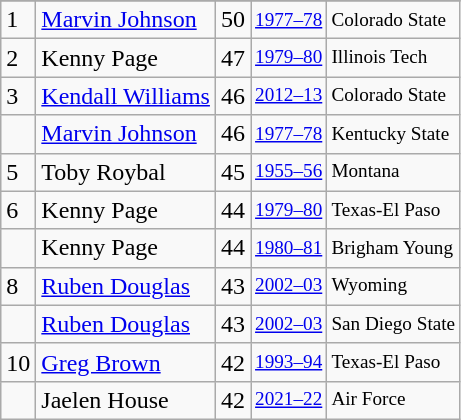<table class="wikitable">
<tr>
</tr>
<tr>
<td>1</td>
<td><a href='#'>Marvin Johnson</a></td>
<td>50</td>
<td style="font-size:80%;"><a href='#'>1977–78</a></td>
<td style="font-size:80%;">Colorado State</td>
</tr>
<tr>
<td>2</td>
<td>Kenny Page</td>
<td>47</td>
<td style="font-size:80%;"><a href='#'>1979–80</a></td>
<td style="font-size:80%;">Illinois Tech</td>
</tr>
<tr>
<td>3</td>
<td><a href='#'>Kendall Williams</a></td>
<td>46</td>
<td style="font-size:80%;"><a href='#'>2012–13</a></td>
<td style="font-size:80%;">Colorado State</td>
</tr>
<tr>
<td></td>
<td><a href='#'>Marvin Johnson</a></td>
<td>46</td>
<td style="font-size:80%;"><a href='#'>1977–78</a></td>
<td style="font-size:80%;">Kentucky State</td>
</tr>
<tr>
<td>5</td>
<td>Toby Roybal</td>
<td>45</td>
<td style="font-size:80%;"><a href='#'>1955–56</a></td>
<td style="font-size:80%;">Montana</td>
</tr>
<tr>
<td>6</td>
<td>Kenny Page</td>
<td>44</td>
<td style="font-size:80%;"><a href='#'>1979–80</a></td>
<td style="font-size:80%;">Texas-El Paso</td>
</tr>
<tr>
<td></td>
<td>Kenny Page</td>
<td>44</td>
<td style="font-size:80%;"><a href='#'>1980–81</a></td>
<td style="font-size:80%;">Brigham Young</td>
</tr>
<tr>
<td>8</td>
<td><a href='#'>Ruben Douglas</a></td>
<td>43</td>
<td style="font-size:80%;"><a href='#'>2002–03</a></td>
<td style="font-size:80%;">Wyoming</td>
</tr>
<tr>
<td></td>
<td><a href='#'>Ruben Douglas</a></td>
<td>43</td>
<td style="font-size:80%;"><a href='#'>2002–03</a></td>
<td style="font-size:80%;">San Diego State</td>
</tr>
<tr>
<td>10</td>
<td><a href='#'>Greg Brown</a></td>
<td>42</td>
<td style="font-size:80%;"><a href='#'>1993–94</a></td>
<td style="font-size:80%;">Texas-El Paso</td>
</tr>
<tr>
<td></td>
<td>Jaelen House</td>
<td>42</td>
<td style="font-size:80%;"><a href='#'>2021–22</a></td>
<td style="font-size:80%;">Air Force</td>
</tr>
</table>
